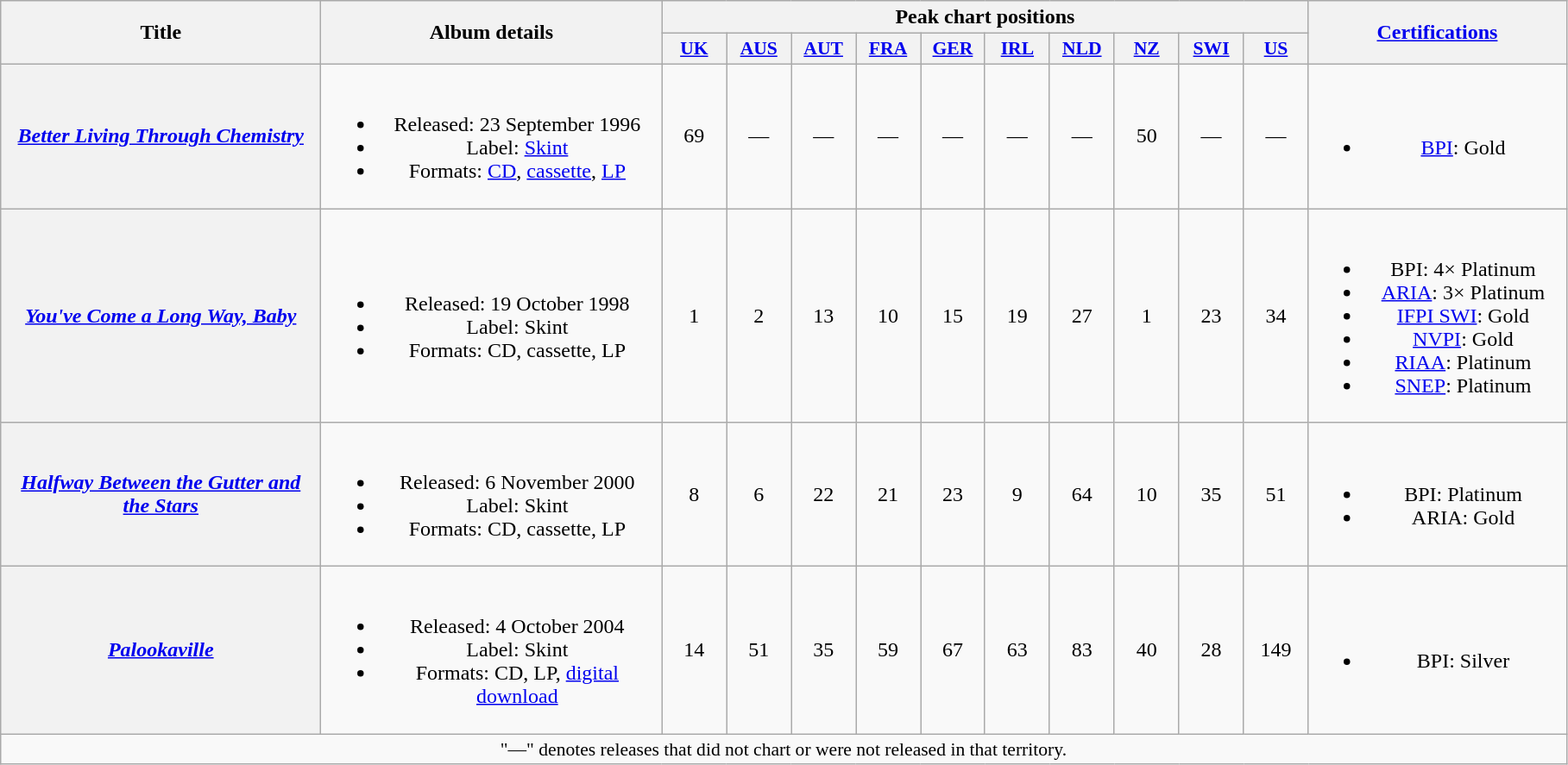<table class="wikitable plainrowheaders" style="text-align:center;">
<tr>
<th scope="col" rowspan="2" style="width:15em;">Title</th>
<th scope="col" rowspan="2" style="width:16em;">Album details</th>
<th scope="col" colspan="10">Peak chart positions</th>
<th scope="col" rowspan="2" style="width:12em;"><a href='#'>Certifications</a></th>
</tr>
<tr>
<th scope="col" style="width:3em;font-size:90%;"><a href='#'>UK</a><br></th>
<th scope="col" style="width:3em;font-size:90%;"><a href='#'>AUS</a><br></th>
<th scope="col" style="width:3em;font-size:90%;"><a href='#'>AUT</a><br></th>
<th scope="col" style="width:3em;font-size:90%;"><a href='#'>FRA</a><br></th>
<th scope="col" style="width:3em;font-size:90%;"><a href='#'>GER</a><br></th>
<th scope="col" style="width:3em;font-size:90%;"><a href='#'>IRL</a><br></th>
<th scope="col" style="width:3em;font-size:90%;"><a href='#'>NLD</a><br></th>
<th scope="col" style="width:3em;font-size:90%;"><a href='#'>NZ</a><br></th>
<th scope="col" style="width:3em;font-size:90%;"><a href='#'>SWI</a><br></th>
<th scope="col" style="width:3em;font-size:90%;"><a href='#'>US</a><br></th>
</tr>
<tr>
<th scope="row"><em><a href='#'>Better Living Through Chemistry</a></em></th>
<td><br><ul><li>Released: 23 September 1996</li><li>Label: <a href='#'>Skint</a></li><li>Formats: <a href='#'>CD</a>, <a href='#'>cassette</a>, <a href='#'>LP</a></li></ul></td>
<td>69</td>
<td>—</td>
<td>—</td>
<td>—</td>
<td>—</td>
<td>—</td>
<td>—</td>
<td>50</td>
<td>—</td>
<td>—</td>
<td><br><ul><li><a href='#'>BPI</a>: Gold</li></ul></td>
</tr>
<tr>
<th scope="row"><em><a href='#'>You've Come a Long Way, Baby</a></em></th>
<td><br><ul><li>Released: 19 October 1998</li><li>Label: Skint</li><li>Formats: CD, cassette, LP</li></ul></td>
<td>1</td>
<td>2</td>
<td>13</td>
<td>10</td>
<td>15</td>
<td>19</td>
<td>27</td>
<td>1</td>
<td>23</td>
<td>34</td>
<td><br><ul><li>BPI: 4× Platinum</li><li><a href='#'>ARIA</a>: 3× Platinum</li><li><a href='#'>IFPI SWI</a>: Gold</li><li><a href='#'>NVPI</a>: Gold</li><li><a href='#'>RIAA</a>: Platinum</li><li><a href='#'>SNEP</a>: Platinum</li></ul></td>
</tr>
<tr>
<th scope="row"><em><a href='#'>Halfway Between the Gutter and the Stars</a></em></th>
<td><br><ul><li>Released: 6 November 2000</li><li>Label: Skint</li><li>Formats: CD, cassette, LP</li></ul></td>
<td>8</td>
<td>6</td>
<td>22</td>
<td>21</td>
<td>23</td>
<td>9</td>
<td>64</td>
<td>10</td>
<td>35</td>
<td>51</td>
<td><br><ul><li>BPI: Platinum</li><li>ARIA: Gold</li></ul></td>
</tr>
<tr>
<th scope="row"><em><a href='#'>Palookaville</a></em></th>
<td><br><ul><li>Released: 4 October 2004</li><li>Label: Skint</li><li>Formats: CD, LP, <a href='#'>digital download</a></li></ul></td>
<td>14</td>
<td>51</td>
<td>35</td>
<td>59</td>
<td>67</td>
<td>63</td>
<td>83</td>
<td>40</td>
<td>28</td>
<td>149</td>
<td><br><ul><li>BPI: Silver</li></ul></td>
</tr>
<tr>
<td colspan="13" style="font-size:90%">"—" denotes releases that did not chart or were not released in that territory.</td>
</tr>
</table>
